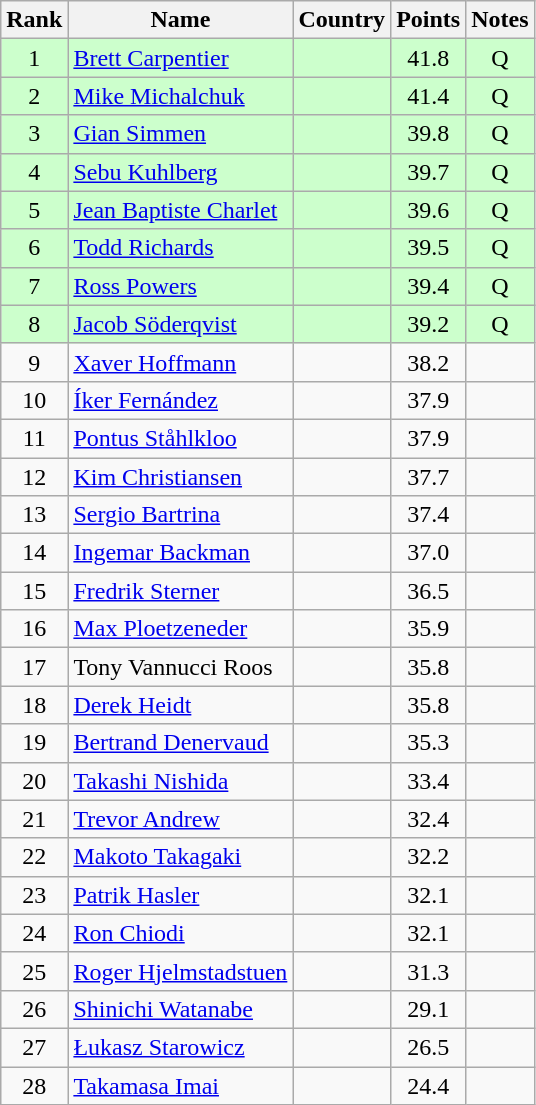<table class="wikitable sortable" style="text-align:center">
<tr>
<th>Rank</th>
<th>Name</th>
<th>Country</th>
<th>Points</th>
<th>Notes</th>
</tr>
<tr bgcolor=#ccffcc>
<td>1</td>
<td align=left><a href='#'>Brett Carpentier</a></td>
<td align=left></td>
<td>41.8</td>
<td>Q</td>
</tr>
<tr bgcolor=#ccffcc>
<td>2</td>
<td align=left><a href='#'>Mike Michalchuk</a></td>
<td align=left></td>
<td>41.4</td>
<td>Q</td>
</tr>
<tr bgcolor=#ccffcc>
<td>3</td>
<td align=left><a href='#'>Gian Simmen</a></td>
<td align=left></td>
<td>39.8</td>
<td>Q</td>
</tr>
<tr bgcolor=#ccffcc>
<td>4</td>
<td align=left><a href='#'>Sebu Kuhlberg</a></td>
<td align=left></td>
<td>39.7</td>
<td>Q</td>
</tr>
<tr bgcolor=#ccffcc>
<td>5</td>
<td align=left><a href='#'>Jean Baptiste Charlet</a></td>
<td align=left></td>
<td>39.6</td>
<td>Q</td>
</tr>
<tr bgcolor=#ccffcc>
<td>6</td>
<td align=left><a href='#'>Todd Richards</a></td>
<td align=left></td>
<td>39.5</td>
<td>Q</td>
</tr>
<tr bgcolor=#ccffcc>
<td>7</td>
<td align=left><a href='#'>Ross Powers</a></td>
<td align=left></td>
<td>39.4</td>
<td>Q</td>
</tr>
<tr bgcolor=#ccffcc>
<td>8</td>
<td align=left><a href='#'>Jacob Söderqvist</a></td>
<td align=left></td>
<td>39.2</td>
<td>Q</td>
</tr>
<tr>
<td>9</td>
<td align=left><a href='#'>Xaver Hoffmann</a></td>
<td align=left></td>
<td>38.2</td>
<td></td>
</tr>
<tr>
<td>10</td>
<td align=left><a href='#'>Íker Fernández</a></td>
<td align=left></td>
<td>37.9</td>
<td></td>
</tr>
<tr>
<td>11</td>
<td align=left><a href='#'>Pontus Ståhlkloo</a></td>
<td align=left></td>
<td>37.9</td>
<td></td>
</tr>
<tr>
<td>12</td>
<td align=left><a href='#'>Kim Christiansen</a></td>
<td align=left></td>
<td>37.7</td>
<td></td>
</tr>
<tr>
<td>13</td>
<td align=left><a href='#'>Sergio Bartrina</a></td>
<td align=left></td>
<td>37.4</td>
<td></td>
</tr>
<tr>
<td>14</td>
<td align=left><a href='#'>Ingemar Backman</a></td>
<td align=left></td>
<td>37.0</td>
<td></td>
</tr>
<tr>
<td>15</td>
<td align=left><a href='#'>Fredrik Sterner</a></td>
<td align=left></td>
<td>36.5</td>
<td></td>
</tr>
<tr>
<td>16</td>
<td align=left><a href='#'>Max Ploetzeneder</a></td>
<td align=left></td>
<td>35.9</td>
<td></td>
</tr>
<tr>
<td>17</td>
<td align=left>Tony Vannucci Roos</td>
<td align=left></td>
<td>35.8</td>
<td></td>
</tr>
<tr>
<td>18</td>
<td align=left><a href='#'>Derek Heidt</a></td>
<td align=left></td>
<td>35.8</td>
<td></td>
</tr>
<tr>
<td>19</td>
<td align=left><a href='#'>Bertrand Denervaud</a></td>
<td align=left></td>
<td>35.3</td>
<td></td>
</tr>
<tr>
<td>20</td>
<td align=left><a href='#'>Takashi Nishida</a></td>
<td align=left></td>
<td>33.4</td>
<td></td>
</tr>
<tr>
<td>21</td>
<td align=left><a href='#'>Trevor Andrew</a></td>
<td align=left></td>
<td>32.4</td>
<td></td>
</tr>
<tr>
<td>22</td>
<td align=left><a href='#'>Makoto Takagaki</a></td>
<td align=left></td>
<td>32.2</td>
<td></td>
</tr>
<tr>
<td>23</td>
<td align=left><a href='#'>Patrik Hasler</a></td>
<td align=left></td>
<td>32.1</td>
<td></td>
</tr>
<tr>
<td>24</td>
<td align=left><a href='#'>Ron Chiodi</a></td>
<td align=left></td>
<td>32.1</td>
<td></td>
</tr>
<tr>
<td>25</td>
<td align=left><a href='#'>Roger Hjelmstadstuen</a></td>
<td align=left></td>
<td>31.3</td>
<td></td>
</tr>
<tr>
<td>26</td>
<td align=left><a href='#'>Shinichi Watanabe</a></td>
<td align=left></td>
<td>29.1</td>
<td></td>
</tr>
<tr>
<td>27</td>
<td align=left><a href='#'>Łukasz Starowicz</a></td>
<td align=left></td>
<td>26.5</td>
<td></td>
</tr>
<tr>
<td>28</td>
<td align=left><a href='#'>Takamasa Imai</a></td>
<td align=left></td>
<td>24.4</td>
<td></td>
</tr>
</table>
